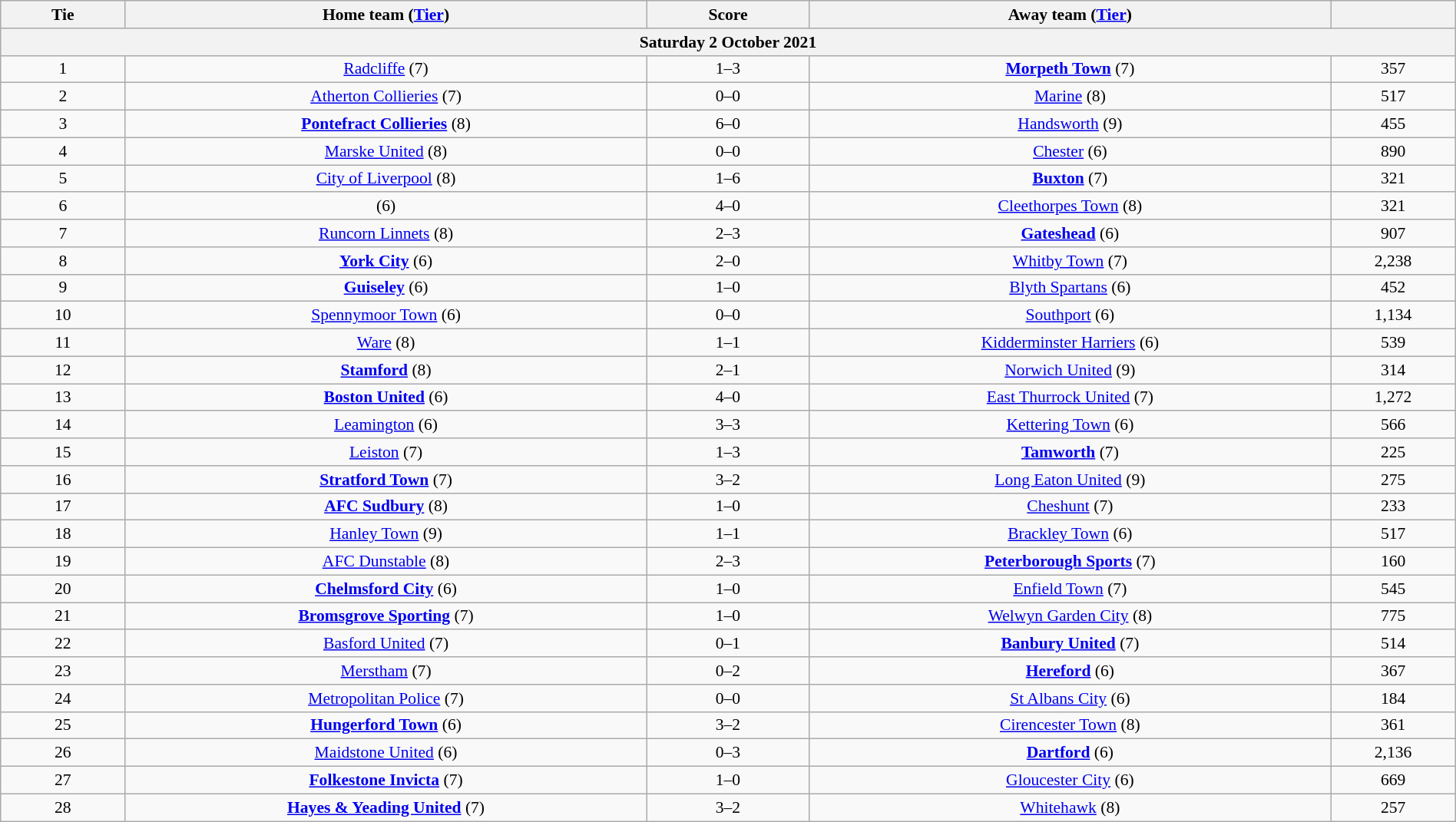<table class="wikitable" style="text-align:center; font-size:90%; width:100%">
<tr>
<th scope="col" style="width:  8.43%;">Tie</th>
<th scope="col" style="width: 35.29%;">Home team (<a href='#'>Tier</a>)</th>
<th scope="col" style="width: 11.00%;">Score</th>
<th scope="col" style="width: 35.29%;">Away team (<a href='#'>Tier</a>)</th>
<th scope="col" style="width:  8.43%;"></th>
</tr>
<tr>
<th colspan="5"><strong>Saturday 2 October 2021</strong></th>
</tr>
<tr>
<td>1</td>
<td><a href='#'>Radcliffe</a> (7)</td>
<td>1–3</td>
<td><strong><a href='#'>Morpeth Town</a></strong> (7)</td>
<td>357</td>
</tr>
<tr>
<td>2</td>
<td><a href='#'>Atherton Collieries</a> (7)</td>
<td>0–0</td>
<td><a href='#'>Marine</a> (8)</td>
<td>517</td>
</tr>
<tr>
<td>3</td>
<td><strong><a href='#'>Pontefract Collieries</a></strong> (8)</td>
<td>6–0</td>
<td><a href='#'>Handsworth</a> (9)</td>
<td>455</td>
</tr>
<tr>
<td>4</td>
<td><a href='#'>Marske United</a> (8)</td>
<td>0–0</td>
<td><a href='#'>Chester</a> (6)</td>
<td>890</td>
</tr>
<tr>
<td>5</td>
<td><a href='#'>City of Liverpool</a> (8)</td>
<td>1–6</td>
<td><strong><a href='#'>Buxton</a></strong> (7)</td>
<td>321</td>
</tr>
<tr>
<td>6</td>
<td><strong><a href='#'></a></strong> (6)</td>
<td>4–0</td>
<td><a href='#'>Cleethorpes Town</a> (8)</td>
<td>321</td>
</tr>
<tr>
<td>7</td>
<td><a href='#'>Runcorn Linnets</a> (8)</td>
<td>2–3</td>
<td><strong><a href='#'>Gateshead</a></strong> (6)</td>
<td>907</td>
</tr>
<tr>
<td>8</td>
<td><strong><a href='#'>York City</a></strong> (6)</td>
<td>2–0</td>
<td><a href='#'>Whitby Town</a> (7)</td>
<td>2,238</td>
</tr>
<tr>
<td>9</td>
<td><strong><a href='#'>Guiseley</a></strong> (6)</td>
<td>1–0</td>
<td><a href='#'>Blyth Spartans</a> (6)</td>
<td>452</td>
</tr>
<tr>
<td>10</td>
<td><a href='#'>Spennymoor Town</a> (6)</td>
<td>0–0</td>
<td><a href='#'>Southport</a> (6)</td>
<td>1,134</td>
</tr>
<tr>
<td>11</td>
<td><a href='#'>Ware</a> (8)</td>
<td>1–1</td>
<td><a href='#'>Kidderminster Harriers</a> (6)</td>
<td>539</td>
</tr>
<tr>
<td>12</td>
<td><strong><a href='#'>Stamford</a></strong> (8)</td>
<td>2–1</td>
<td><a href='#'>Norwich United</a> (9)</td>
<td>314</td>
</tr>
<tr>
<td>13</td>
<td><strong><a href='#'>Boston United</a></strong> (6)</td>
<td>4–0</td>
<td><a href='#'>East Thurrock United</a> (7)</td>
<td>1,272</td>
</tr>
<tr>
<td>14</td>
<td><a href='#'>Leamington</a> (6)</td>
<td>3–3</td>
<td><a href='#'>Kettering Town</a> (6)</td>
<td>566</td>
</tr>
<tr>
<td>15</td>
<td><a href='#'>Leiston</a> (7)</td>
<td>1–3</td>
<td><strong><a href='#'>Tamworth</a></strong> (7)</td>
<td>225</td>
</tr>
<tr>
<td>16</td>
<td><strong><a href='#'>Stratford Town</a></strong> (7)</td>
<td>3–2</td>
<td><a href='#'>Long Eaton United</a> (9)</td>
<td>275</td>
</tr>
<tr>
<td>17</td>
<td><strong><a href='#'>AFC Sudbury</a></strong> (8)</td>
<td>1–0</td>
<td><a href='#'>Cheshunt</a> (7)</td>
<td>233</td>
</tr>
<tr>
<td>18</td>
<td><a href='#'>Hanley Town</a> (9)</td>
<td>1–1</td>
<td><a href='#'>Brackley Town</a> (6)</td>
<td>517</td>
</tr>
<tr>
<td>19</td>
<td><a href='#'>AFC Dunstable</a> (8)</td>
<td>2–3</td>
<td><strong><a href='#'>Peterborough Sports</a></strong> (7)</td>
<td>160</td>
</tr>
<tr>
<td>20</td>
<td><strong><a href='#'>Chelmsford City</a></strong> (6)</td>
<td>1–0</td>
<td><a href='#'>Enfield Town</a> (7)</td>
<td>545</td>
</tr>
<tr>
<td>21</td>
<td><strong><a href='#'>Bromsgrove Sporting</a></strong> (7)</td>
<td>1–0</td>
<td><a href='#'>Welwyn Garden City</a> (8)</td>
<td>775</td>
</tr>
<tr>
<td>22</td>
<td><a href='#'>Basford United</a> (7)</td>
<td>0–1</td>
<td><strong><a href='#'>Banbury United</a></strong> (7)</td>
<td>514</td>
</tr>
<tr>
<td>23</td>
<td><a href='#'>Merstham</a> (7)</td>
<td>0–2</td>
<td><strong><a href='#'>Hereford</a></strong> (6)</td>
<td>367</td>
</tr>
<tr>
<td>24</td>
<td><a href='#'>Metropolitan Police</a> (7)</td>
<td>0–0</td>
<td><a href='#'>St Albans City</a> (6)</td>
<td>184</td>
</tr>
<tr>
<td>25</td>
<td><strong><a href='#'>Hungerford Town</a></strong> (6)</td>
<td>3–2</td>
<td><a href='#'>Cirencester Town</a> (8)</td>
<td>361</td>
</tr>
<tr>
<td>26</td>
<td><a href='#'>Maidstone United</a> (6)</td>
<td>0–3</td>
<td><strong><a href='#'>Dartford</a></strong> (6)</td>
<td>2,136</td>
</tr>
<tr>
<td>27</td>
<td><strong><a href='#'>Folkestone Invicta</a></strong> (7)</td>
<td>1–0</td>
<td><a href='#'>Gloucester City</a> (6)</td>
<td>669</td>
</tr>
<tr>
<td>28</td>
<td><strong><a href='#'>Hayes & Yeading United</a></strong> (7)</td>
<td>3–2</td>
<td><a href='#'>Whitehawk</a> (8)</td>
<td>257</td>
</tr>
</table>
